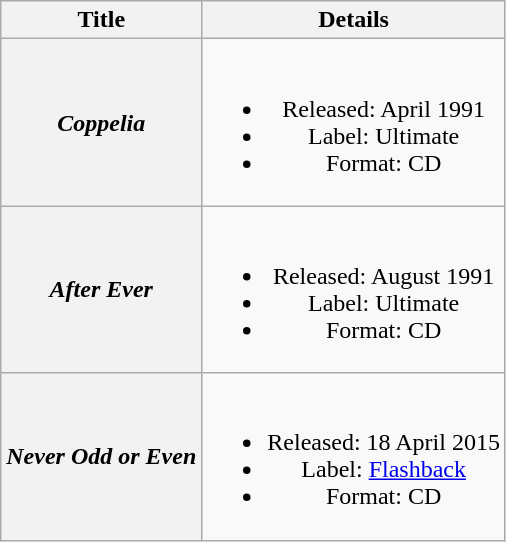<table class="wikitable plainrowheaders" style="text-align:center;" border="1">
<tr>
<th>Title</th>
<th>Details</th>
</tr>
<tr>
<th scope="row"><em>Coppelia</em></th>
<td><br><ul><li>Released: April 1991</li><li>Label: Ultimate</li><li>Format: CD</li></ul></td>
</tr>
<tr>
<th scope="row"><em>After Ever</em></th>
<td><br><ul><li>Released: August 1991</li><li>Label: Ultimate</li><li>Format: CD</li></ul></td>
</tr>
<tr>
<th scope="row"><em>Never Odd or Even</em></th>
<td><br><ul><li>Released: 18 April 2015</li><li>Label: <a href='#'>Flashback</a></li><li>Format: CD</li></ul></td>
</tr>
</table>
